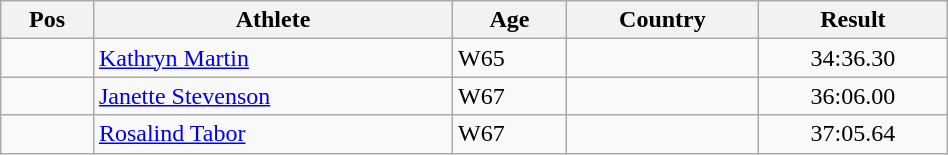<table class="wikitable"  style="text-align:center; width:50%;">
<tr>
<th>Pos</th>
<th>Athlete</th>
<th>Age</th>
<th>Country</th>
<th>Result</th>
</tr>
<tr>
<td align=center></td>
<td align=left><a href='#'>Kathryn Martin</a></td>
<td align=left>W65</td>
<td align=left></td>
<td>34:36.30</td>
</tr>
<tr>
<td align=center></td>
<td align=left><a href='#'>Janette Stevenson</a></td>
<td align=left>W67</td>
<td align=left></td>
<td>36:06.00</td>
</tr>
<tr>
<td align=center></td>
<td align=left><a href='#'>Rosalind Tabor</a></td>
<td align=left>W67</td>
<td align=left></td>
<td>37:05.64</td>
</tr>
</table>
